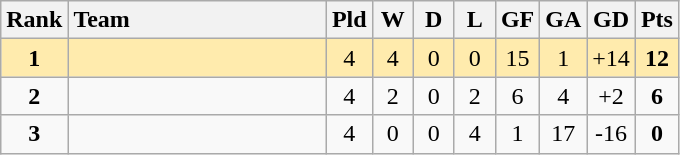<table class="wikitable" style="text-align: center;">
<tr>
<th width=30>Rank</th>
<th width=165 style="text-align:left;">Team</th>
<th width=20>Pld</th>
<th width=20>W</th>
<th width=20>D</th>
<th width=20>L</th>
<th width=20>GF</th>
<th width=20>GA</th>
<th width=20>GD</th>
<th width=20>Pts</th>
</tr>
<tr style="background:#ffebad;">
<td><strong>1</strong></td>
<td style="text-align:left;"></td>
<td>4</td>
<td>4</td>
<td>0</td>
<td>0</td>
<td>15</td>
<td>1</td>
<td>+14</td>
<td><strong>12</strong></td>
</tr>
<tr>
<td><strong>2</strong></td>
<td style="text-align:left;"></td>
<td>4</td>
<td>2</td>
<td>0</td>
<td>2</td>
<td>6</td>
<td>4</td>
<td>+2</td>
<td><strong>6</strong></td>
</tr>
<tr>
<td><strong>3</strong></td>
<td style="text-align:left;"></td>
<td>4</td>
<td>0</td>
<td>0</td>
<td>4</td>
<td>1</td>
<td>17</td>
<td>-16</td>
<td><strong>0</strong></td>
</tr>
</table>
